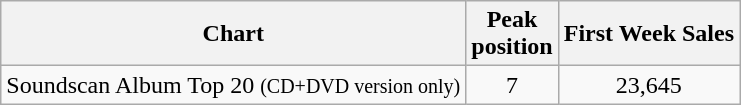<table class="wikitable">
<tr>
<th>Chart</th>
<th>Peak<br>position</th>
<th>First Week Sales</th>
</tr>
<tr>
<td>Soundscan Album Top 20 <small>(CD+DVD version only)</small></td>
<td align="center">7</td>
<td align="center">23,645</td>
</tr>
</table>
